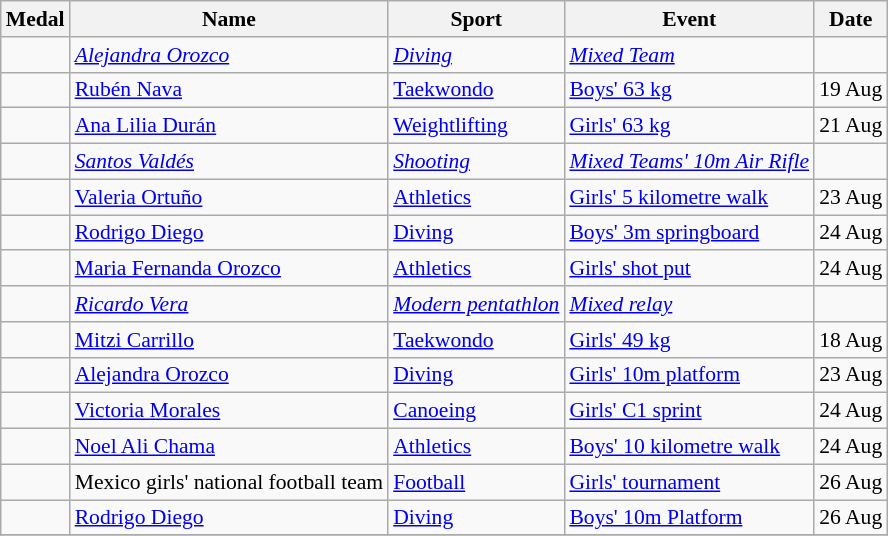<table class="wikitable sortable" style="font-size:90%">
<tr>
<th>Medal</th>
<th>Name</th>
<th>Sport</th>
<th>Event</th>
<th>Date</th>
</tr>
<tr>
<td><em></em></td>
<td><em><a href='#'>Alejandra Orozco</a> </em></td>
<td><em><a href='#'>Diving</a> </em></td>
<td><em><a href='#'>Mixed Team</a></em></td>
<td><em></em></td>
</tr>
<tr>
<td></td>
<td><a href='#'>Rubén Nava</a></td>
<td><a href='#'>Taekwondo</a></td>
<td><a href='#'>Boys' 63 kg</a></td>
<td>19 Aug</td>
</tr>
<tr>
<td></td>
<td><a href='#'>Ana Lilia Durán</a></td>
<td><a href='#'>Weightlifting</a></td>
<td><a href='#'>Girls' 63 kg</a></td>
<td>21 Aug</td>
</tr>
<tr>
<td><em></em></td>
<td><em><a href='#'>Santos Valdés</a></em></td>
<td><em><a href='#'>Shooting</a></em></td>
<td><em><a href='#'>Mixed Teams' 10m Air Rifle</a></em></td>
<td><em></em></td>
</tr>
<tr>
<td></td>
<td><a href='#'>Valeria Ortuño</a></td>
<td><a href='#'>Athletics</a></td>
<td><a href='#'>Girls' 5 kilometre walk</a></td>
<td>23 Aug</td>
</tr>
<tr>
<td></td>
<td><a href='#'>Rodrigo Diego</a></td>
<td><a href='#'>Diving</a></td>
<td><a href='#'>Boys' 3m springboard</a></td>
<td>24 Aug</td>
</tr>
<tr>
<td></td>
<td><a href='#'>Maria Fernanda Orozco</a></td>
<td><a href='#'>Athletics</a></td>
<td><a href='#'>Girls' shot put</a></td>
<td>24 Aug</td>
</tr>
<tr>
<td><em></em></td>
<td><em><a href='#'>Ricardo Vera</a> </em></td>
<td><em><a href='#'>Modern pentathlon</a></em></td>
<td><em><a href='#'>Mixed relay</a> </em></td>
<td><em></em></td>
</tr>
<tr>
<td></td>
<td><a href='#'>Mitzi Carrillo</a></td>
<td><a href='#'>Taekwondo</a></td>
<td><a href='#'>Girls' 49 kg</a></td>
<td>18 Aug</td>
</tr>
<tr>
<td></td>
<td><a href='#'>Alejandra Orozco</a></td>
<td><a href='#'>Diving</a></td>
<td><a href='#'>Girls' 10m platform</a></td>
<td>23 Aug</td>
</tr>
<tr>
<td></td>
<td><a href='#'>Victoria Morales</a></td>
<td><a href='#'>Canoeing</a></td>
<td><a href='#'>Girls' C1 sprint</a></td>
<td>24 Aug</td>
</tr>
<tr>
<td></td>
<td><a href='#'>Noel Ali Chama</a></td>
<td><a href='#'>Athletics</a></td>
<td><a href='#'>Boys' 10 kilometre walk</a></td>
<td>24 Aug</td>
</tr>
<tr>
<td></td>
<td>Mexico girls' national football team</td>
<td><a href='#'>Football</a></td>
<td><a href='#'>Girls' tournament</a></td>
<td>26 Aug</td>
</tr>
<tr>
<td></td>
<td><a href='#'>Rodrigo Diego</a></td>
<td><a href='#'>Diving</a></td>
<td><a href='#'>Boys' 10m Platform</a></td>
<td>26 Aug</td>
</tr>
<tr>
</tr>
</table>
